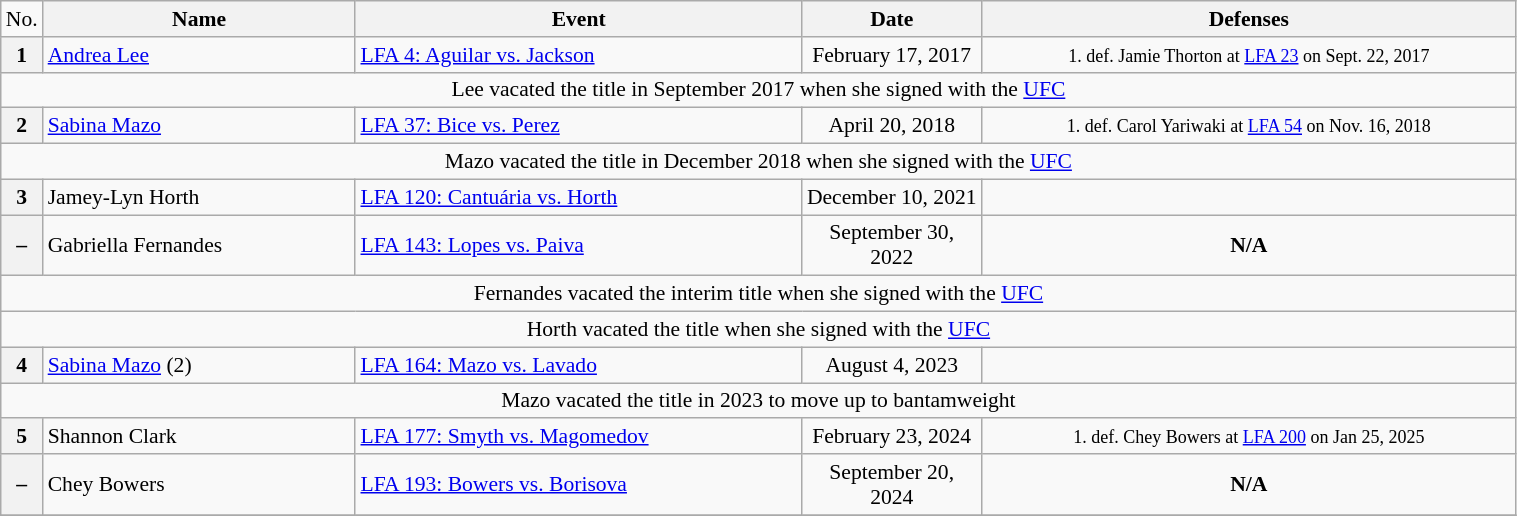<table class="wikitable" style="width:80%; font-size:90%">
<tr>
<td style= width:1%;">No.</td>
<th style= width:21%;">Name</th>
<th style= width:30%;">Event</th>
<th style=width:12%;">Date</th>
<th style= width:45%;">Defenses</th>
</tr>
<tr>
<th>1</th>
<td align=left> <a href='#'>Andrea Lee</a> <br></td>
<td align=left><a href='#'>LFA 4: Aguilar vs. Jackson</a> <br></td>
<td align=center>February 17, 2017</td>
<td align=center><small>1. def. Jamie Thorton at <a href='#'>LFA 23</a> on Sept. 22, 2017</small></td>
</tr>
<tr>
<td align="center" colspan="6">Lee vacated the title in September 2017 when she signed with the <a href='#'>UFC</a></td>
</tr>
<tr>
<th>2</th>
<td align=left> <a href='#'>Sabina Mazo</a><br></td>
<td align=left><a href='#'>LFA 37: Bice vs. Perez</a> <br></td>
<td align=center>April 20, 2018</td>
<td align=center><small>1. def. Carol Yariwaki at <a href='#'>LFA 54</a> on Nov. 16, 2018</small></td>
</tr>
<tr>
<td align="center" colspan="6">Mazo vacated the title in December 2018 when she signed with the <a href='#'>UFC</a></td>
</tr>
<tr>
<th>3</th>
<td align=left> Jamey-Lyn Horth <br></td>
<td align=left><a href='#'>LFA 120: Cantuária vs. Horth</a> <br></td>
<td align=center>December 10, 2021</td>
<td align=center></td>
</tr>
<tr>
<th>–</th>
<td align=left> Gabriella Fernandes <br></td>
<td align=left><a href='#'>LFA  143: Lopes vs. Paiva</a> <br></td>
<td align=center>September 30, 2022</td>
<td align=center><strong>N/A</strong></td>
</tr>
<tr>
<td align="center" colspan="6">Fernandes vacated the interim title when she signed with the <a href='#'>UFC</a></td>
</tr>
<tr>
<td align="center" colspan="6">Horth  vacated the title when she signed with the <a href='#'>UFC</a></td>
</tr>
<tr>
<th>4</th>
<td align=left> <a href='#'>Sabina Mazo</a> (2) <br></td>
<td align=left><a href='#'>LFA 164: Mazo vs. Lavado</a> <br></td>
<td align=center>August 4, 2023</td>
<td align=center></td>
</tr>
<tr>
<td align="center" colspan="6">Mazo vacated the title in 2023 to move up to bantamweight</td>
</tr>
<tr>
<th>5</th>
<td align=left> Shannon Clark <br></td>
<td align=left><a href='#'>LFA 177: Smyth vs. Magomedov</a> <br></td>
<td align=center>February 23, 2024</td>
<td align=center><small>1. def. Chey Bowers at <a href='#'>LFA 200</a> on Jan 25, 2025</small></td>
</tr>
<tr>
<th>–</th>
<td align=left> Chey Bowers <br></td>
<td align=left><a href='#'>LFA  193: Bowers vs. Borisova</a> <br></td>
<td align=center>September 20, 2024</td>
<td align=center><strong>N/A</strong></td>
</tr>
<tr>
</tr>
</table>
